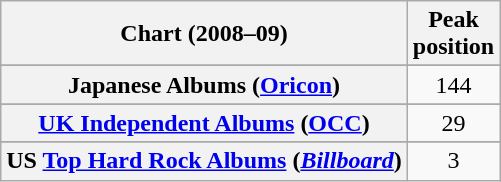<table class="wikitable sortable plainrowheaders" style="text-align:center">
<tr>
<th scope="col">Chart (2008–09)</th>
<th scope="col">Peak<br> position</th>
</tr>
<tr>
</tr>
<tr>
<th scope="row">Japanese Albums (<a href='#'>Oricon</a>)</th>
<td>144</td>
</tr>
<tr>
</tr>
<tr>
<th scope="row"><a href='#'>UK Independent Albums</a> (<a href='#'>OCC</a>)</th>
<td>29</td>
</tr>
<tr>
</tr>
<tr>
</tr>
<tr>
</tr>
<tr>
<th scope="row">US <a href='#'>Top Hard Rock Albums</a> (<a href='#'><em>Billboard</em></a>)</th>
<td>3</td>
</tr>
</table>
